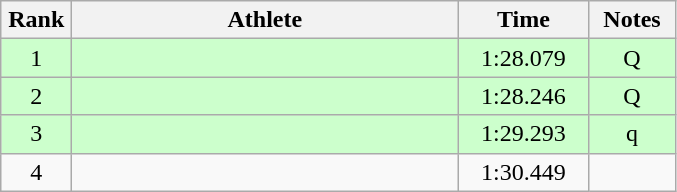<table class=wikitable style="text-align:center">
<tr>
<th width=40>Rank</th>
<th width=250>Athlete</th>
<th width=80>Time</th>
<th width=50>Notes</th>
</tr>
<tr bgcolor="ccffcc">
<td>1</td>
<td align=left></td>
<td>1:28.079</td>
<td>Q</td>
</tr>
<tr bgcolor="ccffcc">
<td>2</td>
<td align=left></td>
<td>1:28.246</td>
<td>Q</td>
</tr>
<tr bgcolor="ccffcc">
<td>3</td>
<td align=left></td>
<td>1:29.293</td>
<td>q</td>
</tr>
<tr>
<td>4</td>
<td align=left></td>
<td>1:30.449</td>
<td></td>
</tr>
</table>
